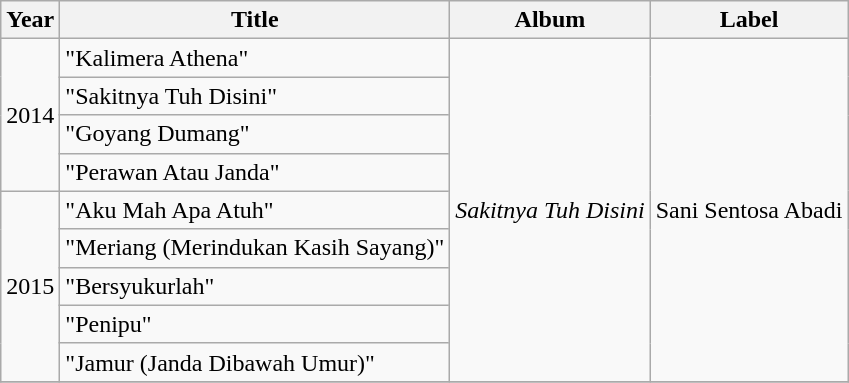<table class="wikitable">
<tr>
<th>Year</th>
<th>Title</th>
<th>Album</th>
<th>Label</th>
</tr>
<tr>
<td rowspan= "4">2014</td>
<td>"Kalimera Athena"</td>
<td rowspan= "9"><em>Sakitnya Tuh Disini</em></td>
<td rowspan= "9">Sani Sentosa Abadi</td>
</tr>
<tr>
<td>"Sakitnya Tuh Disini"</td>
</tr>
<tr>
<td>"Goyang Dumang"</td>
</tr>
<tr>
<td>"Perawan Atau Janda"</td>
</tr>
<tr>
<td rowspan= "5">2015</td>
<td>"Aku Mah Apa Atuh"</td>
</tr>
<tr>
<td>"Meriang (Merindukan Kasih Sayang)"</td>
</tr>
<tr>
<td>"Bersyukurlah"</td>
</tr>
<tr>
<td>"Penipu"</td>
</tr>
<tr>
<td>"Jamur (Janda Dibawah Umur)"</td>
</tr>
<tr>
</tr>
</table>
